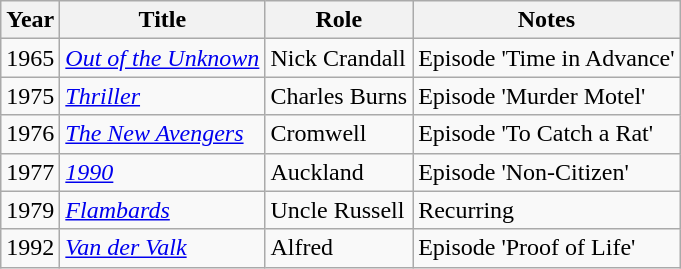<table class="wikitable sortable">
<tr>
<th>Year</th>
<th>Title</th>
<th>Role</th>
<th>Notes</th>
</tr>
<tr>
<td>1965</td>
<td><em><a href='#'>Out of the Unknown</a></em></td>
<td>Nick Crandall</td>
<td>Episode 'Time in Advance'</td>
</tr>
<tr>
<td>1975</td>
<td><em><a href='#'>Thriller</a></em></td>
<td>Charles Burns</td>
<td>Episode 'Murder Motel'</td>
</tr>
<tr>
<td>1976</td>
<td><em><a href='#'>The New Avengers</a></em></td>
<td>Cromwell</td>
<td>Episode 'To Catch a Rat'</td>
</tr>
<tr>
<td>1977</td>
<td><a href='#'><em>1990</em></a></td>
<td>Auckland</td>
<td>Episode 'Non-Citizen'</td>
</tr>
<tr>
<td>1979</td>
<td><em><a href='#'>Flambards</a></em></td>
<td>Uncle Russell</td>
<td>Recurring</td>
</tr>
<tr>
<td>1992</td>
<td><em><a href='#'>Van der Valk</a></em></td>
<td>Alfred</td>
<td>Episode 'Proof of Life'</td>
</tr>
</table>
